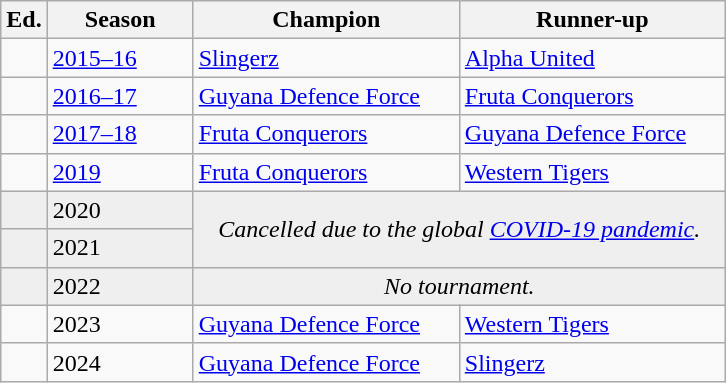<table class="wikitable sortable">
<tr>
<th width=px>Ed.</th>
<th width=90px>Season</th>
<th width=170px>Champion</th>
<th width=170px>Runner-up</th>
</tr>
<tr>
<td></td>
<td><a href='#'>2015–16</a></td>
<td><a href='#'>Slingerz</a></td>
<td><a href='#'>Alpha United</a></td>
</tr>
<tr>
<td></td>
<td><a href='#'>2016–17</a></td>
<td><a href='#'>Guyana Defence Force</a></td>
<td><a href='#'>Fruta Conquerors</a></td>
</tr>
<tr>
<td></td>
<td><a href='#'>2017–18</a></td>
<td><a href='#'>Fruta Conquerors</a></td>
<td><a href='#'>Guyana Defence Force</a></td>
</tr>
<tr>
<td></td>
<td><a href='#'>2019</a></td>
<td><a href='#'>Fruta Conquerors</a></td>
<td><a href='#'>Western Tigers</a></td>
</tr>
<tr bgcolor=#efefef>
<td></td>
<td>2020</td>
<td rowspan=2 colspan="2" align=center><em>Cancelled due to the global <a href='#'>COVID-19 pandemic</a>.</em></td>
</tr>
<tr bgcolor=#efefef>
<td></td>
<td>2021</td>
</tr>
<tr bgcolor=#efefef>
<td></td>
<td>2022</td>
<td colspan="2" align=center><em>No tournament.</em></td>
</tr>
<tr>
<td></td>
<td>2023</td>
<td><a href='#'>Guyana Defence Force</a></td>
<td><a href='#'>Western Tigers</a></td>
</tr>
<tr>
<td></td>
<td>2024</td>
<td><a href='#'>Guyana Defence Force</a></td>
<td><a href='#'>Slingerz</a></td>
</tr>
</table>
